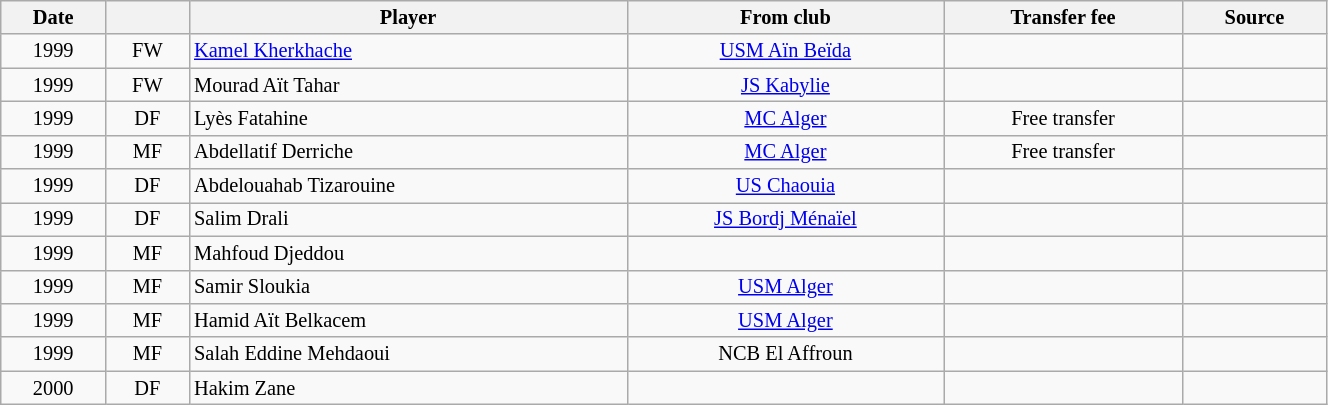<table class="wikitable sortable" style="width:70%; text-align:center; font-size:85%; text-align:centre;">
<tr>
<th><strong>Date</strong></th>
<th><strong></strong></th>
<th><strong>Player</strong></th>
<th><strong>From club</strong></th>
<th><strong>Transfer fee</strong></th>
<th><strong>Source</strong></th>
</tr>
<tr>
<td>1999</td>
<td>FW</td>
<td align="left"> <a href='#'>Kamel Kherkhache</a></td>
<td><a href='#'>USM Aïn Beïda</a></td>
<td></td>
<td></td>
</tr>
<tr>
<td>1999</td>
<td>FW</td>
<td align="left"> Mourad Aït Tahar</td>
<td><a href='#'>JS Kabylie</a></td>
<td></td>
<td></td>
</tr>
<tr>
<td>1999</td>
<td>DF</td>
<td align="left"> Lyès Fatahine</td>
<td><a href='#'>MC Alger</a></td>
<td>Free transfer</td>
<td></td>
</tr>
<tr>
<td>1999</td>
<td>MF</td>
<td align="left"> Abdellatif Derriche</td>
<td><a href='#'>MC Alger</a></td>
<td>Free transfer</td>
<td></td>
</tr>
<tr>
<td>1999</td>
<td>DF</td>
<td align="left"> Abdelouahab Tizarouine</td>
<td><a href='#'>US Chaouia</a></td>
<td></td>
<td></td>
</tr>
<tr>
<td>1999</td>
<td>DF</td>
<td align="left"> Salim Drali</td>
<td><a href='#'>JS Bordj Ménaïel</a></td>
<td></td>
<td></td>
</tr>
<tr>
<td>1999</td>
<td>MF</td>
<td align="left"> Mahfoud Djeddou</td>
<td></td>
<td></td>
<td></td>
</tr>
<tr>
<td>1999</td>
<td>MF</td>
<td align="left"> Samir Sloukia</td>
<td><a href='#'>USM Alger</a></td>
<td></td>
<td></td>
</tr>
<tr>
<td>1999</td>
<td>MF</td>
<td align="left"> Hamid Aït Belkacem</td>
<td><a href='#'>USM Alger</a></td>
<td></td>
<td></td>
</tr>
<tr>
<td>1999</td>
<td>MF</td>
<td align="left"> Salah Eddine Mehdaoui</td>
<td>NCB El Affroun</td>
<td></td>
<td></td>
</tr>
<tr>
<td>2000</td>
<td>DF</td>
<td align="left"> Hakim Zane</td>
<td></td>
<td></td>
<td></td>
</tr>
</table>
